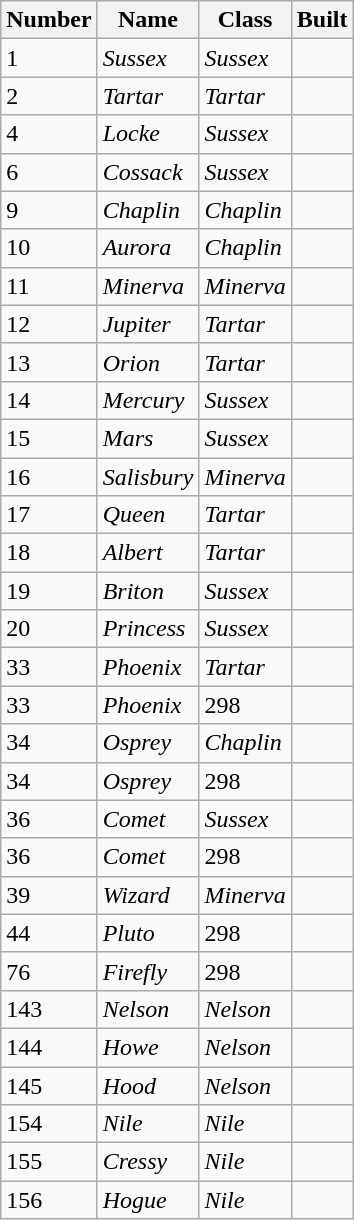<table class="wikitable sortable mw-collapsible">
<tr>
<th>Number</th>
<th>Name</th>
<th>Class</th>
<th>Built</th>
</tr>
<tr>
<td>1</td>
<td><em>Sussex</em></td>
<td><em>Sussex</em></td>
<td></td>
</tr>
<tr>
<td>2</td>
<td><em>Tartar</em></td>
<td><em>Tartar</em></td>
<td></td>
</tr>
<tr>
<td>4</td>
<td><em>Locke</em></td>
<td><em>Sussex</em></td>
<td></td>
</tr>
<tr>
<td>6</td>
<td><em>Cossack</em></td>
<td><em>Sussex</em></td>
<td></td>
</tr>
<tr>
<td>9</td>
<td><em>Chaplin</em></td>
<td><em>Chaplin</em></td>
<td></td>
</tr>
<tr>
<td>10</td>
<td><em>Aurora</em></td>
<td><em>Chaplin</em></td>
<td></td>
</tr>
<tr>
<td>11</td>
<td><em>Minerva</em></td>
<td><em>Minerva</em></td>
<td></td>
</tr>
<tr>
<td>12</td>
<td><em>Jupiter</em></td>
<td><em>Tartar</em></td>
<td></td>
</tr>
<tr>
<td>13</td>
<td><em>Orion</em></td>
<td><em>Tartar</em></td>
<td></td>
</tr>
<tr>
<td>14</td>
<td><em>Mercury</em></td>
<td><em>Sussex</em></td>
<td></td>
</tr>
<tr>
<td>15</td>
<td><em>Mars</em></td>
<td><em>Sussex</em></td>
<td></td>
</tr>
<tr>
<td>16</td>
<td><em>Salisbury</em></td>
<td><em>Minerva</em></td>
<td></td>
</tr>
<tr>
<td>17</td>
<td><em>Queen</em></td>
<td><em>Tartar</em></td>
<td></td>
</tr>
<tr>
<td>18</td>
<td><em>Albert</em></td>
<td><em>Tartar</em></td>
<td></td>
</tr>
<tr>
<td>19</td>
<td><em>Briton</em></td>
<td><em>Sussex</em></td>
<td></td>
</tr>
<tr>
<td>20</td>
<td><em>Princess</em></td>
<td><em>Sussex</em></td>
<td></td>
</tr>
<tr>
<td>33</td>
<td><em>Phoenix</em></td>
<td><em>Tartar</em></td>
<td></td>
</tr>
<tr>
<td>33</td>
<td><em>Phoenix</em></td>
<td>298</td>
<td></td>
</tr>
<tr>
<td>34</td>
<td><em>Osprey</em></td>
<td><em>Chaplin</em></td>
<td></td>
</tr>
<tr>
<td>34</td>
<td><em>Osprey</em></td>
<td>298</td>
<td></td>
</tr>
<tr>
<td>36</td>
<td><em>Comet</em></td>
<td><em>Sussex</em></td>
<td></td>
</tr>
<tr>
<td>36</td>
<td><em>Comet</em></td>
<td>298</td>
<td></td>
</tr>
<tr>
<td>39</td>
<td><em>Wizard</em></td>
<td><em>Minerva</em></td>
<td></td>
</tr>
<tr>
<td>44</td>
<td><em>Pluto</em></td>
<td>298</td>
<td></td>
</tr>
<tr>
<td>76</td>
<td><em>Firefly</em></td>
<td>298</td>
<td></td>
</tr>
<tr>
<td>143</td>
<td><em>Nelson</em></td>
<td><em>Nelson</em></td>
<td></td>
</tr>
<tr>
<td>144</td>
<td><em>Howe</em></td>
<td><em>Nelson</em></td>
<td></td>
</tr>
<tr>
<td>145</td>
<td><em>Hood</em></td>
<td><em>Nelson</em></td>
<td></td>
</tr>
<tr>
<td>154</td>
<td><em>Nile</em></td>
<td><em>Nile</em></td>
<td></td>
</tr>
<tr>
<td>155</td>
<td><em>Cressy</em></td>
<td><em>Nile</em></td>
<td></td>
</tr>
<tr>
<td>156</td>
<td><em>Hogue</em></td>
<td><em>Nile</em></td>
<td></td>
</tr>
</table>
